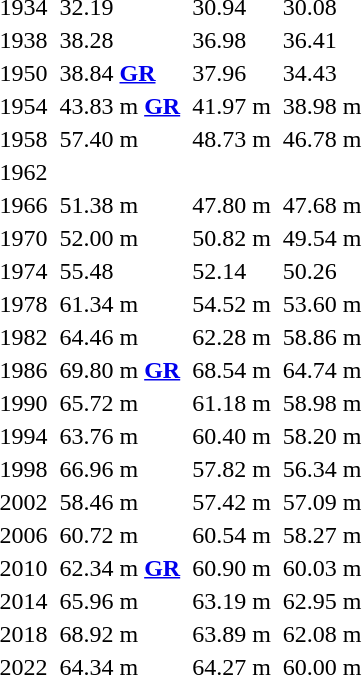<table>
<tr>
<td>1934</td>
<td></td>
<td>32.19</td>
<td></td>
<td>30.94</td>
<td></td>
<td>30.08</td>
</tr>
<tr>
<td>1938</td>
<td></td>
<td>38.28</td>
<td></td>
<td>36.98</td>
<td></td>
<td>36.41</td>
</tr>
<tr>
<td>1950</td>
<td></td>
<td>38.84 <strong><a href='#'>GR</a></strong></td>
<td></td>
<td>37.96</td>
<td></td>
<td>34.43</td>
</tr>
<tr>
<td>1954</td>
<td></td>
<td>43.83 m <strong><a href='#'>GR</a></strong></td>
<td></td>
<td>41.97 m</td>
<td></td>
<td>38.98 m</td>
</tr>
<tr>
<td>1958</td>
<td></td>
<td>57.40 m </td>
<td></td>
<td>48.73 m</td>
<td></td>
<td>46.78 m</td>
</tr>
<tr>
<td>1962</td>
<td></td>
<td></td>
<td></td>
<td></td>
<td></td>
<td></td>
</tr>
<tr>
<td>1966</td>
<td></td>
<td>51.38 m</td>
<td></td>
<td>47.80 m</td>
<td></td>
<td>47.68 m</td>
</tr>
<tr>
<td>1970</td>
<td></td>
<td>52.00 m</td>
<td></td>
<td>50.82 m</td>
<td></td>
<td>49.54 m</td>
</tr>
<tr>
<td>1974</td>
<td></td>
<td>55.48</td>
<td></td>
<td>52.14</td>
<td></td>
<td>50.26</td>
</tr>
<tr>
<td>1978</td>
<td></td>
<td>61.34 m</td>
<td></td>
<td>54.52 m</td>
<td></td>
<td>53.60 m</td>
</tr>
<tr>
<td>1982</td>
<td></td>
<td>64.46 m</td>
<td></td>
<td>62.28 m</td>
<td></td>
<td>58.86 m</td>
</tr>
<tr>
<td>1986</td>
<td></td>
<td>69.80 m <strong><a href='#'>GR</a></strong></td>
<td></td>
<td>68.54 m</td>
<td></td>
<td>64.74 m</td>
</tr>
<tr>
<td>1990</td>
<td></td>
<td>65.72 m</td>
<td></td>
<td>61.18 m</td>
<td></td>
<td>58.98 m</td>
</tr>
<tr>
<td>1994</td>
<td></td>
<td>63.76 m</td>
<td></td>
<td>60.40 m</td>
<td></td>
<td>58.20 m</td>
</tr>
<tr>
<td>1998</td>
<td></td>
<td>66.96 m</td>
<td></td>
<td>57.82 m</td>
<td></td>
<td>56.34 m</td>
</tr>
<tr>
<td>2002<br></td>
<td></td>
<td>58.46 m</td>
<td></td>
<td>57.42 m</td>
<td></td>
<td>57.09 m</td>
</tr>
<tr>
<td>2006<br></td>
<td></td>
<td>60.72 m</td>
<td></td>
<td>60.54 m</td>
<td></td>
<td>58.27 m</td>
</tr>
<tr>
<td>2010<br></td>
<td></td>
<td>62.34 m <strong><a href='#'>GR</a></strong></td>
<td></td>
<td>60.90 m</td>
<td></td>
<td>60.03 m</td>
</tr>
<tr>
<td>2014<br></td>
<td></td>
<td>65.96 m </td>
<td></td>
<td>63.19 m</td>
<td></td>
<td>62.95 m</td>
</tr>
<tr>
<td>2018<br></td>
<td></td>
<td>68.92 m </td>
<td></td>
<td>63.89 m</td>
<td></td>
<td>62.08 m</td>
</tr>
<tr>
<td>2022<br></td>
<td></td>
<td>64.34 m</td>
<td></td>
<td>64.27 m</td>
<td></td>
<td>60.00 m</td>
</tr>
</table>
